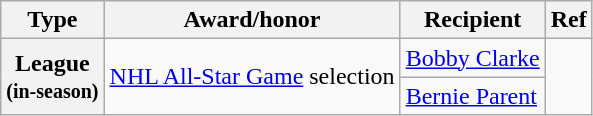<table class="wikitable">
<tr>
<th scope="col">Type</th>
<th scope="col">Award/honor</th>
<th scope="col">Recipient</th>
<th scope="col">Ref</th>
</tr>
<tr>
<th scope="row" rowspan="2">League<br><small>(in-season)</small></th>
<td rowspan="2"><a href='#'>NHL All-Star Game</a> selection</td>
<td><a href='#'>Bobby Clarke</a></td>
<td rowspan="2"></td>
</tr>
<tr>
<td><a href='#'>Bernie Parent</a></td>
</tr>
</table>
